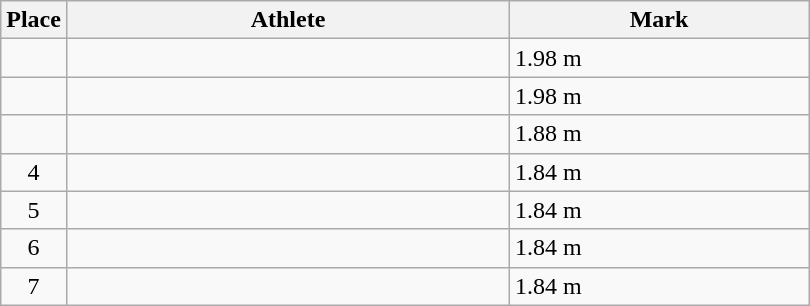<table class=wikitable>
<tr>
<th>Place</th>
<th style="width:18em">Athlete</th>
<th style="width:12em">Mark</th>
</tr>
<tr>
<td align=center></td>
<td></td>
<td>1.98 m</td>
</tr>
<tr>
<td align=center></td>
<td></td>
<td>1.98 m</td>
</tr>
<tr>
<td align=center></td>
<td></td>
<td>1.88 m</td>
</tr>
<tr>
<td align=center>4</td>
<td></td>
<td>1.84 m</td>
</tr>
<tr>
<td align=center>5</td>
<td></td>
<td>1.84 m</td>
</tr>
<tr>
<td align=center>6</td>
<td></td>
<td>1.84 m</td>
</tr>
<tr>
<td align=center>7</td>
<td></td>
<td>1.84 m</td>
</tr>
</table>
